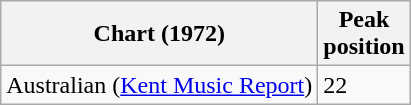<table class="wikitable sortable plainrowheaders">
<tr>
<th scope="col">Chart (1972)</th>
<th scope="col">Peak<br>position</th>
</tr>
<tr>
<td>Australian (<a href='#'>Kent Music Report</a>)</td>
<td>22</td>
</tr>
</table>
